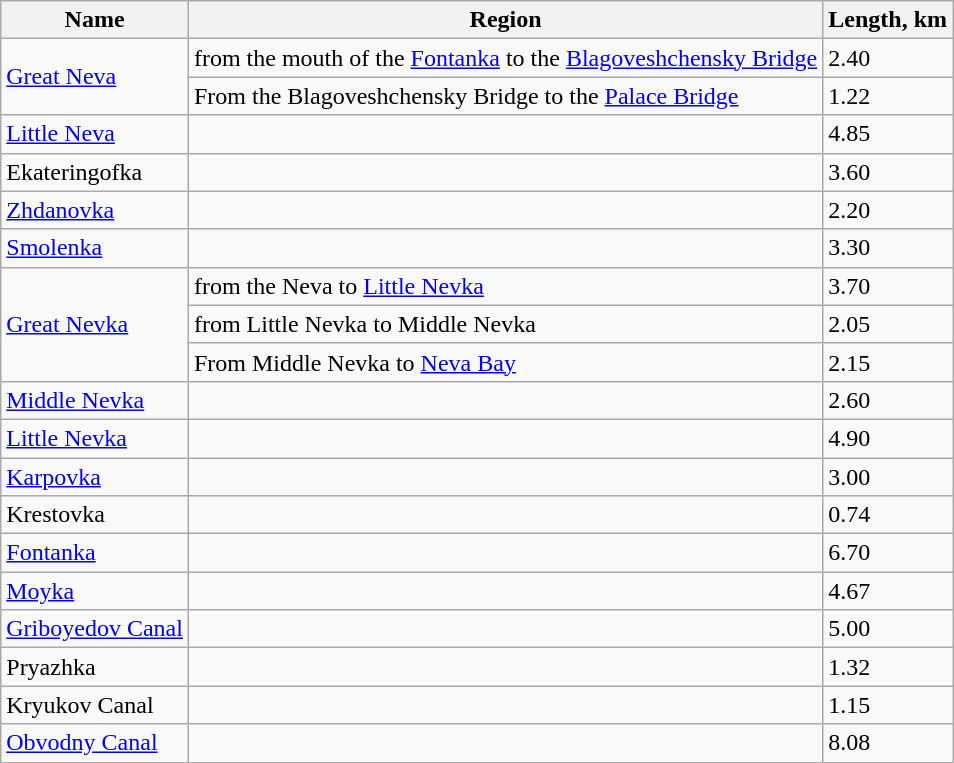<table Class = "wikitable">
<tr>
<th>Name</th>
<th>Region</th>
<th>Length, km</th>
</tr>
<tr>
<td Rowspan = "2"><a href='#'>Great Neva</a></td>
<td>from the mouth of the <a href='#'>Fontanka</a> to the <a href='#'>Blagoveshchensky Bridge</a></td>
<td>2.40</td>
</tr>
<tr>
<td>From the Blagoveshchensky Bridge to the <a href='#'>Palace Bridge</a></td>
<td>1.22</td>
</tr>
<tr>
<td><a href='#'>Little Neva</a></td>
<td></td>
<td>4.85</td>
</tr>
<tr>
<td>Ekateringofka</td>
<td></td>
<td>3.60</td>
</tr>
<tr>
<td><a href='#'>Zhdanovka</a></td>
<td></td>
<td>2.20</td>
</tr>
<tr>
<td><a href='#'>Smolenka</a></td>
<td></td>
<td>3.30</td>
</tr>
<tr>
<td Rowspan = "3"><a href='#'>Great Nevka</a></td>
<td>from the Neva to <a href='#'>Little Nevka</a></td>
<td>3.70</td>
</tr>
<tr>
<td>from Little Nevka to Middle Nevka</td>
<td>2.05</td>
</tr>
<tr>
<td>From Middle Nevka to <a href='#'>Neva Bay</a></td>
<td>2.15</td>
</tr>
<tr>
<td><a href='#'>Middle Nevka</a></td>
<td></td>
<td>2.60</td>
</tr>
<tr>
<td><a href='#'>Little Nevka</a></td>
<td></td>
<td>4.90</td>
</tr>
<tr>
<td><a href='#'>Karpovka</a></td>
<td></td>
<td>3.00</td>
</tr>
<tr>
<td>Krestovka</td>
<td></td>
<td>0.74</td>
</tr>
<tr>
<td><a href='#'>Fontanka</a></td>
<td></td>
<td>6.70</td>
</tr>
<tr>
<td><a href='#'>Moyka</a></td>
<td></td>
<td>4.67</td>
</tr>
<tr>
<td><a href='#'>Griboyedov Canal</a></td>
<td></td>
<td>5.00</td>
</tr>
<tr>
<td>Pryazhka</td>
<td></td>
<td>1.32</td>
</tr>
<tr>
<td>Kryukov Canal</td>
<td></td>
<td>1.15</td>
</tr>
<tr>
<td><a href='#'>Obvodny Canal</a></td>
<td></td>
<td>8.08</td>
</tr>
</table>
